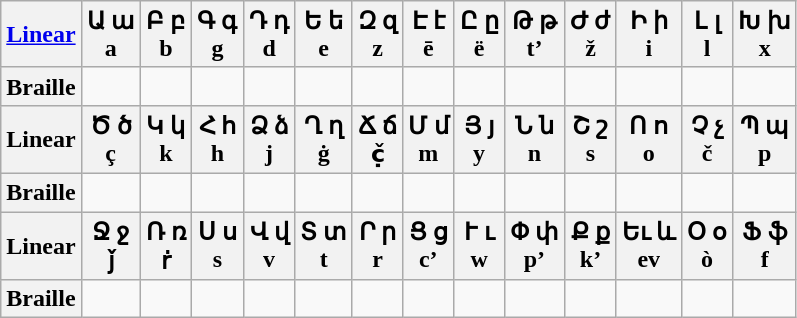<table class="wikitable" style="text-align:center">
<tr>
<th><a href='#'>Linear</a></th>
<th>Ա ա <br>a</th>
<th>Բ բ <br>b</th>
<th>Գ գ <br>g</th>
<th>Դ դ <br>d</th>
<th>Ե ե <br>e</th>
<th>Զ զ <br>z</th>
<th>Է է <br>ē</th>
<th>Ը ը <br>ë</th>
<th>Թ թ <br>t’</th>
<th>Ժ ժ <br>ž</th>
<th>Ի ի <br>i</th>
<th>Լ լ <br>l</th>
<th>Խ խ <br>x</th>
</tr>
<tr>
<th>Braille</th>
<td></td>
<td></td>
<td></td>
<td></td>
<td></td>
<td></td>
<td></td>
<td></td>
<td></td>
<td></td>
<td></td>
<td></td>
<td></td>
</tr>
<tr>
<th>Linear</th>
<th>Ծ ծ <br>ç</th>
<th>Կ կ <br>k</th>
<th>Հ հ <br>h</th>
<th>Ձ ձ <br>j</th>
<th>Ղ ղ <br>ġ</th>
<th>Ճ ճ <br>č̣</th>
<th>Մ մ <br>m</th>
<th>Յ յ <br>y</th>
<th>Ն ն <br>n</th>
<th>Շ շ <br>s</th>
<th>Ո ո <br>o</th>
<th>Չ չ <br>č</th>
<th>Պ պ <br>p</th>
</tr>
<tr>
<th>Braille</th>
<td></td>
<td></td>
<td></td>
<td></td>
<td></td>
<td></td>
<td></td>
<td></td>
<td></td>
<td></td>
<td></td>
<td></td>
<td></td>
</tr>
<tr>
<th>Linear</th>
<th>Ջ ջ <br>ǰ</th>
<th>Ռ ռ <br>ṙ</th>
<th>Ս ս <br>s</th>
<th>Վ վ <br>v</th>
<th>Տ տ <br>t</th>
<th>Ր ր <br>r</th>
<th>Ց ց <br>c’</th>
<th>Ւ ւ <br>w</th>
<th>Փ փ <br>p’</th>
<th>Ք ք <br>k’</th>
<th>Եւ և <br>ev</th>
<th>Օ օ <br>ò</th>
<th>Ֆ ֆ <br>f</th>
</tr>
<tr>
<th>Braille</th>
<td></td>
<td></td>
<td></td>
<td></td>
<td></td>
<td></td>
<td></td>
<td></td>
<td></td>
<td></td>
<td></td>
<td></td>
<td></td>
</tr>
</table>
